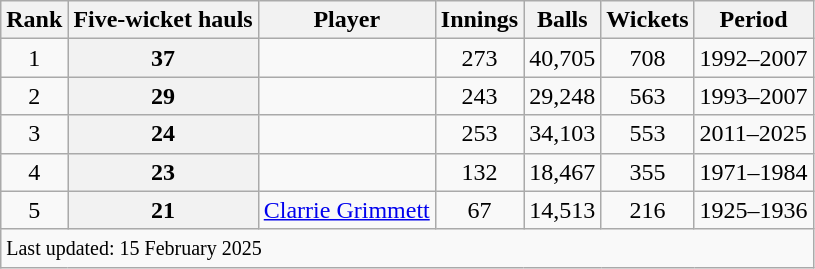<table class="wikitable plainrowheaders sortable">
<tr>
<th scope=col>Rank</th>
<th scope=col>Five-wicket hauls</th>
<th scope=col>Player</th>
<th scope=col>Innings</th>
<th scope=col>Balls</th>
<th scope=col>Wickets</th>
<th scope=col>Period</th>
</tr>
<tr>
<td align=center>1</td>
<th scope=row style=text-align:center;>37</th>
<td></td>
<td align=center>273</td>
<td align=center>40,705</td>
<td align=center>708</td>
<td>1992–2007</td>
</tr>
<tr>
<td align=center>2</td>
<th scope=row style=text-align:center;>29</th>
<td></td>
<td align=center>243</td>
<td align=center>29,248</td>
<td align=center>563</td>
<td>1993–2007</td>
</tr>
<tr>
<td align=center>3</td>
<th scope=row style=text-align:center;>24</th>
<td> </td>
<td align=center>253</td>
<td align=center>34,103</td>
<td align=center>553</td>
<td>2011–2025</td>
</tr>
<tr>
<td align=center>4</td>
<th scope=row style=text-align:center;>23</th>
<td></td>
<td align=center>132</td>
<td align=center>18,467</td>
<td align=center>355</td>
<td>1971–1984</td>
</tr>
<tr>
<td align=center>5</td>
<th scope=row style=text-align:center;>21</th>
<td><a href='#'>Clarrie Grimmett</a></td>
<td align=center>67</td>
<td align=center>14,513</td>
<td align=center>216</td>
<td>1925–1936</td>
</tr>
<tr class=sortbottom>
<td colspan=7><small>Last updated: 15 February 2025</small></td>
</tr>
</table>
